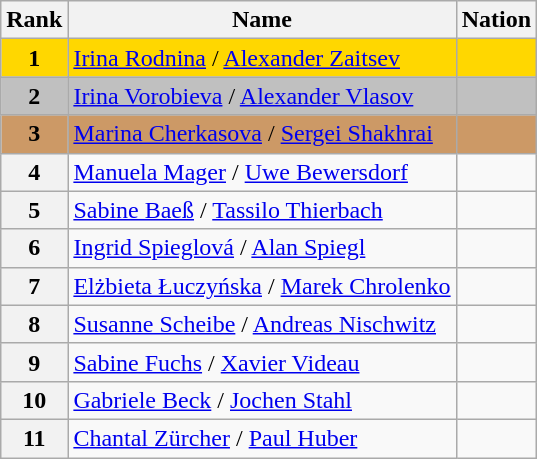<table class="wikitable">
<tr>
<th>Rank</th>
<th>Name</th>
<th>Nation</th>
</tr>
<tr bgcolor="gold">
<td align="center"><strong>1</strong></td>
<td><a href='#'>Irina Rodnina</a> / <a href='#'>Alexander Zaitsev</a></td>
<td></td>
</tr>
<tr bgcolor="silver">
<td align="center"><strong>2</strong></td>
<td><a href='#'>Irina Vorobieva</a> / <a href='#'>Alexander Vlasov</a></td>
<td></td>
</tr>
<tr bgcolor="cc9966">
<td align="center"><strong>3</strong></td>
<td><a href='#'>Marina Cherkasova</a> / <a href='#'>Sergei Shakhrai</a></td>
<td></td>
</tr>
<tr>
<th>4</th>
<td><a href='#'>Manuela Mager</a> / <a href='#'>Uwe Bewersdorf</a></td>
<td></td>
</tr>
<tr>
<th>5</th>
<td><a href='#'>Sabine Baeß</a> / <a href='#'>Tassilo Thierbach</a></td>
<td></td>
</tr>
<tr>
<th>6</th>
<td><a href='#'>Ingrid Spieglová</a> / <a href='#'>Alan Spiegl</a></td>
<td></td>
</tr>
<tr>
<th>7</th>
<td><a href='#'>Elżbieta Łuczyńska</a> / <a href='#'>Marek Chrolenko</a></td>
<td></td>
</tr>
<tr>
<th>8</th>
<td><a href='#'>Susanne Scheibe</a> / <a href='#'>Andreas Nischwitz</a></td>
<td></td>
</tr>
<tr>
<th>9</th>
<td><a href='#'>Sabine Fuchs</a> / <a href='#'>Xavier Videau</a></td>
<td></td>
</tr>
<tr>
<th>10</th>
<td><a href='#'>Gabriele Beck</a> / <a href='#'>Jochen Stahl</a></td>
<td></td>
</tr>
<tr>
<th>11</th>
<td><a href='#'>Chantal Zürcher</a> / <a href='#'>Paul Huber</a></td>
<td></td>
</tr>
</table>
